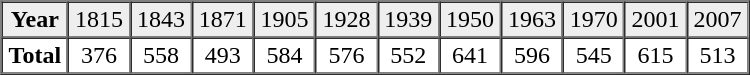<table border="1" cellpadding="2" cellspacing="0" width="500">
<tr bgcolor="#eeeeee" align="center">
<td><strong>Year</strong></td>
<td>1815</td>
<td>1843</td>
<td>1871</td>
<td>1905</td>
<td>1928</td>
<td>1939</td>
<td>1950</td>
<td>1963</td>
<td>1970</td>
<td>2001</td>
<td>2007</td>
</tr>
<tr align="center">
<td><strong>Total</strong></td>
<td>376</td>
<td>558</td>
<td>493</td>
<td>584</td>
<td>576</td>
<td>552</td>
<td>641</td>
<td>596</td>
<td>545</td>
<td>615</td>
<td>513</td>
</tr>
</table>
